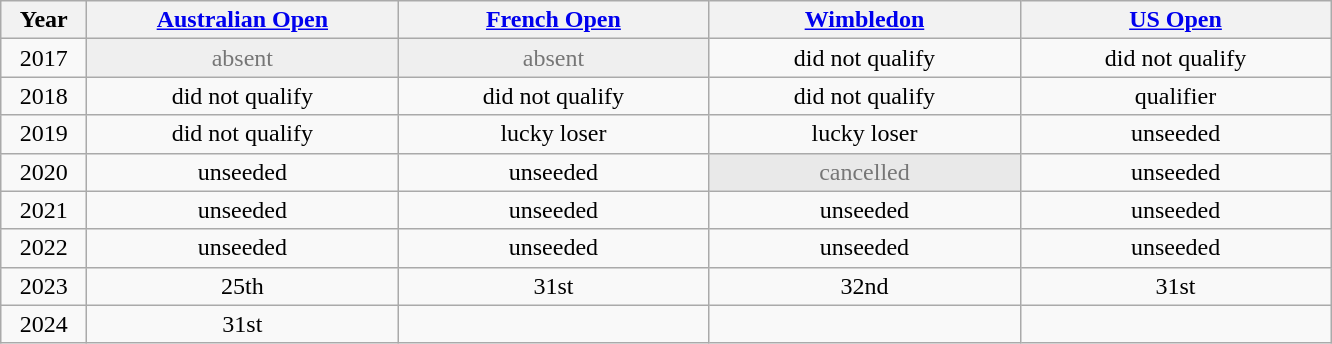<table class="wikitable" style="text-align:center">
<tr>
<th width="50">Year</th>
<th width="200"><a href='#'>Australian Open</a></th>
<th width="200"><a href='#'>French Open</a></th>
<th width="200"><a href='#'>Wimbledon</a></th>
<th width="200"><a href='#'>US Open</a></th>
</tr>
<tr>
<td>2017</td>
<td style=color:#767676;background:#efefef>absent</td>
<td style=color:#767676;background:#efefef>absent</td>
<td>did not qualify</td>
<td>did not qualify</td>
</tr>
<tr>
<td>2018</td>
<td>did not qualify</td>
<td>did not qualify</td>
<td>did not qualify</td>
<td>qualifier</td>
</tr>
<tr>
<td>2019</td>
<td>did not qualify</td>
<td>lucky loser</td>
<td>lucky loser</td>
<td>unseeded</td>
</tr>
<tr>
<td>2020</td>
<td>unseeded</td>
<td>unseeded</td>
<td bgcolor=e9e9e9 style=color:#767676>cancelled</td>
<td>unseeded</td>
</tr>
<tr>
<td>2021</td>
<td>unseeded</td>
<td>unseeded</td>
<td>unseeded</td>
<td>unseeded</td>
</tr>
<tr>
<td>2022</td>
<td>unseeded</td>
<td>unseeded</td>
<td>unseeded</td>
<td>unseeded</td>
</tr>
<tr>
<td>2023</td>
<td>25th</td>
<td>31st</td>
<td>32nd</td>
<td>31st</td>
</tr>
<tr>
<td>2024</td>
<td>31st</td>
<td></td>
<td></td>
<td></td>
</tr>
</table>
